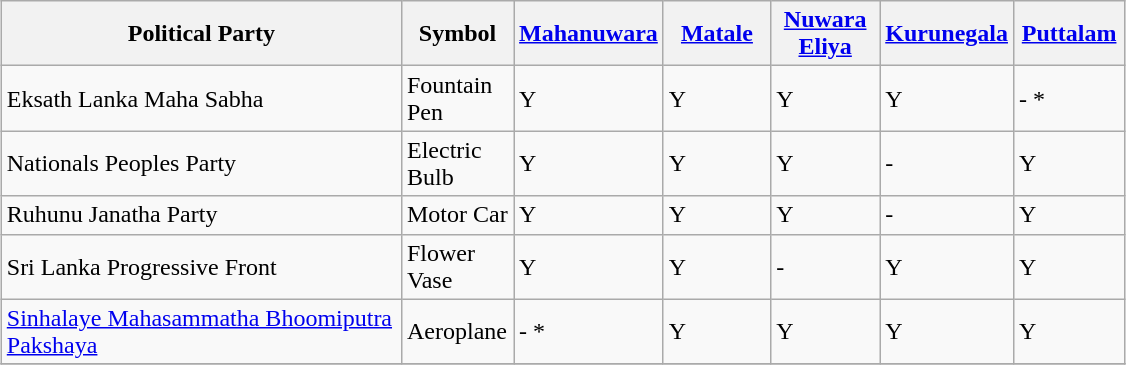<table class="wikitable" style="width:750px; margin: 1em auto 1em auto">
<tr>
<th width="40%">Political Party</th>
<th width="10%">Symbol</th>
<th width="10%"><a href='#'>Mahanuwara</a></th>
<th width="10%"><a href='#'>Matale</a></th>
<th width="10%"><a href='#'>Nuwara Eliya</a></th>
<th width="10%"><a href='#'>Kurunegala</a></th>
<th width="10%"><a href='#'>Puttalam</a></th>
</tr>
<tr>
<td>Eksath Lanka Maha Sabha</td>
<td>Fountain Pen</td>
<td>Y</td>
<td>Y</td>
<td>Y</td>
<td>Y</td>
<td>- *</td>
</tr>
<tr>
<td>Nationals Peoples Party</td>
<td>Electric Bulb</td>
<td>Y</td>
<td>Y</td>
<td>Y</td>
<td>-</td>
<td>Y</td>
</tr>
<tr>
<td>Ruhunu Janatha Party</td>
<td>Motor Car</td>
<td>Y</td>
<td>Y</td>
<td>Y</td>
<td>-</td>
<td>Y</td>
</tr>
<tr>
<td>Sri Lanka Progressive Front</td>
<td>Flower Vase</td>
<td>Y</td>
<td>Y</td>
<td>-</td>
<td>Y</td>
<td>Y</td>
</tr>
<tr>
<td><a href='#'>Sinhalaye Mahasammatha Bhoomiputra Pakshaya</a></td>
<td>Aeroplane</td>
<td>- *</td>
<td>Y</td>
<td>Y</td>
<td>Y</td>
<td>Y</td>
</tr>
<tr>
</tr>
</table>
